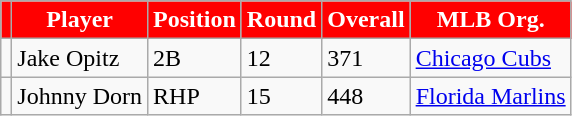<table class="wikitable">
<tr align="center"  style="background:red;color:white;">
<td></td>
<td><strong>Player</strong></td>
<td><strong>Position</strong></td>
<td><strong>Round</strong></td>
<td><strong>Overall</strong></td>
<td><strong>MLB Org.</strong></td>
</tr>
<tr>
<td></td>
<td>Jake Opitz</td>
<td>2B</td>
<td>12</td>
<td>371</td>
<td><a href='#'>Chicago Cubs</a></td>
</tr>
<tr>
<td></td>
<td>Johnny Dorn</td>
<td>RHP</td>
<td>15</td>
<td>448</td>
<td><a href='#'>Florida Marlins</a></td>
</tr>
</table>
